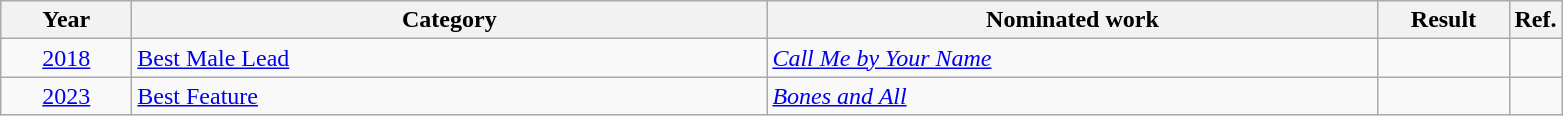<table class=wikitable>
<tr>
<th scope="col" style="width:5em;">Year</th>
<th scope="col" style="width:26em;">Category</th>
<th scope="col" style="width:25em;">Nominated work</th>
<th scope="col" style="width:5em;">Result</th>
<th>Ref.</th>
</tr>
<tr>
<td style="text-align:center;"><a href='#'>2018</a></td>
<td><a href='#'>Best Male Lead</a></td>
<td><em><a href='#'>Call Me by Your Name</a></em></td>
<td></td>
<td style="text-align:center;"></td>
</tr>
<tr>
<td style="text-align:center;"><a href='#'>2023</a></td>
<td><a href='#'>Best Feature</a></td>
<td><em><a href='#'>Bones and All</a></em></td>
<td></td>
<td style="text-align:center;"></td>
</tr>
</table>
